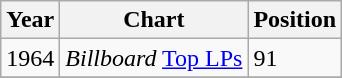<table class="wikitable">
<tr>
<th>Year</th>
<th>Chart</th>
<th>Position</th>
</tr>
<tr>
<td>1964</td>
<td><em>Billboard</em> <a href='#'>Top LPs</a></td>
<td>91</td>
</tr>
<tr>
</tr>
</table>
